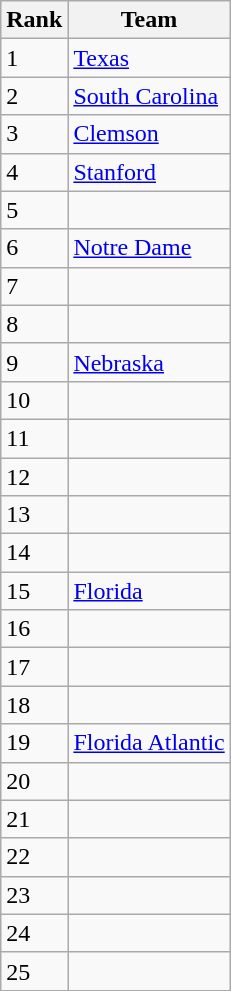<table class=wikitable>
<tr>
<th>Rank</th>
<th>Team</th>
</tr>
<tr>
<td>1</td>
<td><a href='#'>Texas</a></td>
</tr>
<tr>
<td>2</td>
<td><a href='#'>South Carolina</a></td>
</tr>
<tr>
<td>3</td>
<td><a href='#'>Clemson</a></td>
</tr>
<tr>
<td>4</td>
<td><a href='#'>Stanford</a></td>
</tr>
<tr>
<td>5</td>
<td></td>
</tr>
<tr>
<td>6</td>
<td><a href='#'>Notre Dame</a></td>
</tr>
<tr>
<td>7</td>
<td></td>
</tr>
<tr>
<td>8</td>
<td></td>
</tr>
<tr>
<td>9</td>
<td><a href='#'>Nebraska</a></td>
</tr>
<tr>
<td>10</td>
<td></td>
</tr>
<tr>
<td>11</td>
<td></td>
</tr>
<tr>
<td>12</td>
<td></td>
</tr>
<tr>
<td>13</td>
<td></td>
</tr>
<tr>
<td>14</td>
<td></td>
</tr>
<tr>
<td>15</td>
<td><a href='#'>Florida</a></td>
</tr>
<tr>
<td>16</td>
<td></td>
</tr>
<tr>
<td>17</td>
<td></td>
</tr>
<tr>
<td>18</td>
<td></td>
</tr>
<tr>
<td>19</td>
<td><a href='#'>Florida Atlantic</a></td>
</tr>
<tr>
<td>20</td>
<td></td>
</tr>
<tr>
<td>21</td>
<td></td>
</tr>
<tr>
<td>22</td>
<td></td>
</tr>
<tr>
<td>23</td>
<td></td>
</tr>
<tr>
<td>24</td>
<td></td>
</tr>
<tr>
<td>25</td>
<td></td>
</tr>
</table>
